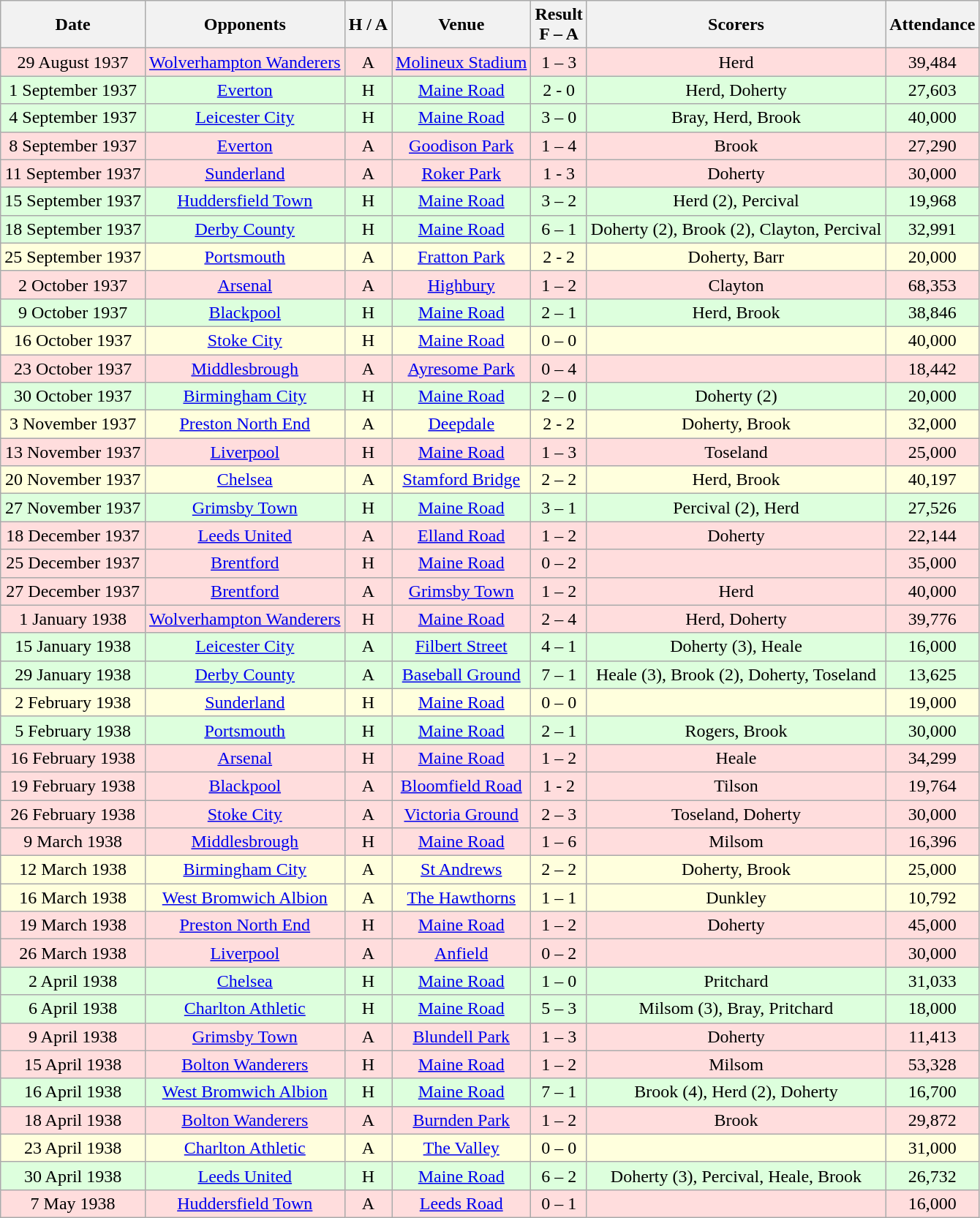<table class="wikitable" style="text-align:center">
<tr>
<th>Date</th>
<th>Opponents</th>
<th>H / A</th>
<th>Venue</th>
<th>Result<br>F – A</th>
<th>Scorers</th>
<th>Attendance</th>
</tr>
<tr bgcolor="#ffdddd">
<td>29 August 1937</td>
<td><a href='#'>Wolverhampton Wanderers</a></td>
<td>A</td>
<td><a href='#'>Molineux Stadium</a></td>
<td>1 – 3</td>
<td>Herd</td>
<td>39,484</td>
</tr>
<tr bgcolor="#ddffdd">
<td>1 September 1937</td>
<td><a href='#'>Everton</a></td>
<td>H</td>
<td><a href='#'>Maine Road</a></td>
<td>2 - 0</td>
<td>Herd, Doherty</td>
<td>27,603</td>
</tr>
<tr bgcolor="#ddffdd">
<td>4 September 1937</td>
<td><a href='#'>Leicester City</a></td>
<td>H</td>
<td><a href='#'>Maine Road</a></td>
<td>3 – 0</td>
<td>Bray, Herd, Brook</td>
<td>40,000</td>
</tr>
<tr bgcolor="#ffdddd">
<td>8 September 1937</td>
<td><a href='#'>Everton</a></td>
<td>A</td>
<td><a href='#'>Goodison Park</a></td>
<td>1 – 4</td>
<td>Brook</td>
<td>27,290</td>
</tr>
<tr bgcolor="#ffdddd">
<td>11 September 1937</td>
<td><a href='#'>Sunderland</a></td>
<td>A</td>
<td><a href='#'>Roker Park</a></td>
<td>1 - 3</td>
<td>Doherty</td>
<td>30,000</td>
</tr>
<tr bgcolor="#ddffdd">
<td>15 September 1937</td>
<td><a href='#'>Huddersfield Town</a></td>
<td>H</td>
<td><a href='#'>Maine Road</a></td>
<td>3 – 2</td>
<td>Herd (2), Percival</td>
<td>19,968</td>
</tr>
<tr bgcolor="#ddffdd">
<td>18 September 1937</td>
<td><a href='#'>Derby County</a></td>
<td>H</td>
<td><a href='#'>Maine Road</a></td>
<td>6 – 1</td>
<td>Doherty (2), Brook (2), Clayton, Percival</td>
<td>32,991</td>
</tr>
<tr bgcolor="#ffffdd">
<td>25 September 1937</td>
<td><a href='#'>Portsmouth</a></td>
<td>A</td>
<td><a href='#'>Fratton Park</a></td>
<td>2 - 2</td>
<td>Doherty, Barr</td>
<td>20,000</td>
</tr>
<tr bgcolor="#ffdddd">
<td>2 October 1937</td>
<td><a href='#'>Arsenal</a></td>
<td>A</td>
<td><a href='#'>Highbury</a></td>
<td>1 – 2</td>
<td>Clayton</td>
<td>68,353</td>
</tr>
<tr bgcolor="#ddffdd">
<td>9 October 1937</td>
<td><a href='#'>Blackpool</a></td>
<td>H</td>
<td><a href='#'>Maine Road</a></td>
<td>2 – 1</td>
<td>Herd, Brook</td>
<td>38,846</td>
</tr>
<tr bgcolor="#ffffdd">
<td>16 October 1937</td>
<td><a href='#'>Stoke City</a></td>
<td>H</td>
<td><a href='#'>Maine Road</a></td>
<td>0 – 0</td>
<td></td>
<td>40,000</td>
</tr>
<tr bgcolor="#ffdddd">
<td>23 October 1937</td>
<td><a href='#'>Middlesbrough</a></td>
<td>A</td>
<td><a href='#'>Ayresome Park</a></td>
<td>0 – 4</td>
<td></td>
<td>18,442</td>
</tr>
<tr bgcolor="#ddffdd">
<td>30 October 1937</td>
<td><a href='#'>Birmingham City</a></td>
<td>H</td>
<td><a href='#'>Maine Road</a></td>
<td>2 – 0</td>
<td>Doherty (2)</td>
<td>20,000</td>
</tr>
<tr bgcolor="#ffffdd">
<td>3 November 1937</td>
<td><a href='#'>Preston North End</a></td>
<td>A</td>
<td><a href='#'>Deepdale</a></td>
<td>2 - 2</td>
<td>Doherty, Brook</td>
<td>32,000</td>
</tr>
<tr bgcolor="#ffdddd">
<td>13 November 1937</td>
<td><a href='#'>Liverpool</a></td>
<td>H</td>
<td><a href='#'>Maine Road</a></td>
<td>1 – 3</td>
<td>Toseland</td>
<td>25,000</td>
</tr>
<tr bgcolor="#ffffdd">
<td>20 November 1937</td>
<td><a href='#'>Chelsea</a></td>
<td>A</td>
<td><a href='#'>Stamford Bridge</a></td>
<td>2 – 2</td>
<td>Herd, Brook</td>
<td>40,197</td>
</tr>
<tr bgcolor="#ddffdd">
<td>27 November 1937</td>
<td><a href='#'>Grimsby Town</a></td>
<td>H</td>
<td><a href='#'>Maine Road</a></td>
<td>3 – 1</td>
<td>Percival (2), Herd</td>
<td>27,526</td>
</tr>
<tr bgcolor="#ffdddd">
<td>18 December 1937</td>
<td><a href='#'>Leeds United</a></td>
<td>A</td>
<td><a href='#'>Elland Road</a></td>
<td>1 – 2</td>
<td>Doherty</td>
<td>22,144</td>
</tr>
<tr bgcolor="#ffdddd">
<td>25 December 1937</td>
<td><a href='#'>Brentford</a></td>
<td>H</td>
<td><a href='#'>Maine Road</a></td>
<td>0 – 2</td>
<td></td>
<td>35,000</td>
</tr>
<tr bgcolor="#ffdddd">
<td>27 December 1937</td>
<td><a href='#'>Brentford</a></td>
<td>A</td>
<td><a href='#'>Grimsby Town</a></td>
<td>1 – 2</td>
<td>Herd</td>
<td>40,000</td>
</tr>
<tr bgcolor="#ffdddd">
<td>1 January 1938</td>
<td><a href='#'>Wolverhampton Wanderers</a></td>
<td>H</td>
<td><a href='#'>Maine Road</a></td>
<td>2 – 4</td>
<td>Herd, Doherty</td>
<td>39,776</td>
</tr>
<tr bgcolor="#ddffdd">
<td>15 January 1938</td>
<td><a href='#'>Leicester City</a></td>
<td>A</td>
<td><a href='#'>Filbert Street</a></td>
<td>4 – 1</td>
<td>Doherty (3), Heale</td>
<td>16,000</td>
</tr>
<tr bgcolor="#ddffdd">
<td>29 January 1938</td>
<td><a href='#'>Derby County</a></td>
<td>A</td>
<td><a href='#'>Baseball Ground</a></td>
<td>7 – 1</td>
<td>Heale (3), Brook (2), Doherty, Toseland</td>
<td>13,625</td>
</tr>
<tr bgcolor="#ffffdd">
<td>2 February 1938</td>
<td><a href='#'>Sunderland</a></td>
<td>H</td>
<td><a href='#'>Maine Road</a></td>
<td>0 – 0</td>
<td></td>
<td>19,000</td>
</tr>
<tr bgcolor="#ddffdd">
<td>5 February 1938</td>
<td><a href='#'>Portsmouth</a></td>
<td>H</td>
<td><a href='#'>Maine Road</a></td>
<td>2 – 1</td>
<td>Rogers, Brook</td>
<td>30,000</td>
</tr>
<tr bgcolor="#ffdddd">
<td>16 February 1938</td>
<td><a href='#'>Arsenal</a></td>
<td>H</td>
<td><a href='#'>Maine Road</a></td>
<td>1 – 2</td>
<td>Heale</td>
<td>34,299</td>
</tr>
<tr bgcolor="#ffdddd">
<td>19 February 1938</td>
<td><a href='#'>Blackpool</a></td>
<td>A</td>
<td><a href='#'>Bloomfield Road</a></td>
<td>1 - 2</td>
<td>Tilson</td>
<td>19,764</td>
</tr>
<tr bgcolor="#ffdddd">
<td>26 February 1938</td>
<td><a href='#'>Stoke City</a></td>
<td>A</td>
<td><a href='#'>Victoria Ground</a></td>
<td>2 – 3</td>
<td>Toseland, Doherty</td>
<td>30,000</td>
</tr>
<tr bgcolor="#ffdddd">
<td>9 March 1938</td>
<td><a href='#'>Middlesbrough</a></td>
<td>H</td>
<td><a href='#'>Maine Road</a></td>
<td>1 – 6</td>
<td>Milsom</td>
<td>16,396</td>
</tr>
<tr bgcolor="#ffffdd">
<td>12 March 1938</td>
<td><a href='#'>Birmingham City</a></td>
<td>A</td>
<td><a href='#'>St Andrews</a></td>
<td>2 – 2</td>
<td>Doherty, Brook</td>
<td>25,000</td>
</tr>
<tr bgcolor="#ffffdd">
<td>16 March 1938</td>
<td><a href='#'>West Bromwich Albion</a></td>
<td>A</td>
<td><a href='#'>The Hawthorns</a></td>
<td>1 – 1</td>
<td>Dunkley</td>
<td>10,792</td>
</tr>
<tr bgcolor="#ffdddd">
<td>19 March 1938</td>
<td><a href='#'>Preston North End</a></td>
<td>H</td>
<td><a href='#'>Maine Road</a></td>
<td>1 – 2</td>
<td>Doherty</td>
<td>45,000</td>
</tr>
<tr bgcolor="#ffdddd">
<td>26 March 1938</td>
<td><a href='#'>Liverpool</a></td>
<td>A</td>
<td><a href='#'>Anfield</a></td>
<td>0 – 2</td>
<td></td>
<td>30,000</td>
</tr>
<tr bgcolor="#ddffdd">
<td>2 April 1938</td>
<td><a href='#'>Chelsea</a></td>
<td>H</td>
<td><a href='#'>Maine Road</a></td>
<td>1 – 0</td>
<td>Pritchard</td>
<td>31,033</td>
</tr>
<tr bgcolor="#ddffdd">
<td>6 April 1938</td>
<td><a href='#'>Charlton Athletic</a></td>
<td>H</td>
<td><a href='#'>Maine Road</a></td>
<td>5 – 3</td>
<td>Milsom (3), Bray, Pritchard</td>
<td>18,000</td>
</tr>
<tr bgcolor="#ffdddd">
<td>9 April 1938</td>
<td><a href='#'>Grimsby Town</a></td>
<td>A</td>
<td><a href='#'>Blundell Park</a></td>
<td>1 – 3</td>
<td>Doherty</td>
<td>11,413</td>
</tr>
<tr bgcolor="#ffdddd">
<td>15 April 1938</td>
<td><a href='#'>Bolton Wanderers</a></td>
<td>H</td>
<td><a href='#'>Maine Road</a></td>
<td>1 – 2</td>
<td>Milsom</td>
<td>53,328</td>
</tr>
<tr bgcolor="#ddffdd">
<td>16 April 1938</td>
<td><a href='#'>West Bromwich Albion</a></td>
<td>H</td>
<td><a href='#'>Maine Road</a></td>
<td>7 – 1</td>
<td>Brook (4), Herd (2), Doherty</td>
<td>16,700</td>
</tr>
<tr bgcolor="#ffdddd">
<td>18 April 1938</td>
<td><a href='#'>Bolton Wanderers</a></td>
<td>A</td>
<td><a href='#'>Burnden Park</a></td>
<td>1 – 2</td>
<td>Brook</td>
<td>29,872</td>
</tr>
<tr bgcolor="#ffffdd">
<td>23 April 1938</td>
<td><a href='#'>Charlton Athletic</a></td>
<td>A</td>
<td><a href='#'>The Valley</a></td>
<td>0 – 0</td>
<td></td>
<td>31,000</td>
</tr>
<tr bgcolor="#ddffdd">
<td>30 April 1938</td>
<td><a href='#'>Leeds United</a></td>
<td>H</td>
<td><a href='#'>Maine Road</a></td>
<td>6 – 2</td>
<td>Doherty (3), Percival, Heale, Brook</td>
<td>26,732</td>
</tr>
<tr bgcolor="#ffdddd">
<td>7 May 1938</td>
<td><a href='#'>Huddersfield Town</a></td>
<td>A</td>
<td><a href='#'>Leeds Road</a></td>
<td>0 – 1</td>
<td></td>
<td>16,000</td>
</tr>
</table>
